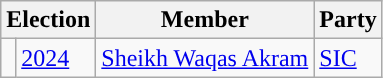<table class="wikitable">
<tr>
<th colspan="2">Election</th>
<th>Member</th>
<th>Party</th>
</tr>
<tr>
<td style="background-color: "></td>
<td><a href='#'>2024</a></td>
<td><a href='#'>Sheikh Waqas Akram</a></td>
<td><a href='#'>SIC</a></td>
</tr>
</table>
